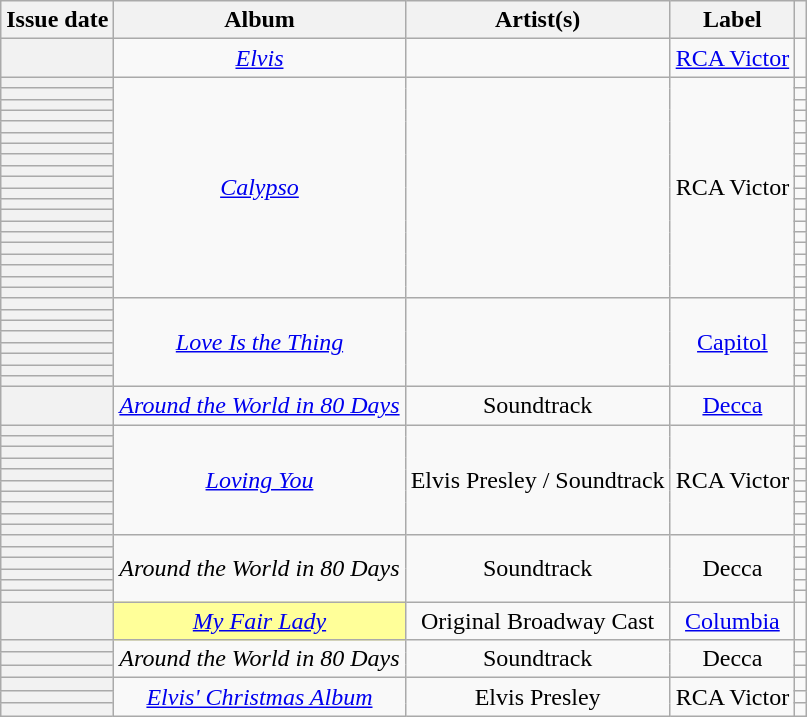<table class="wikitable sortable plainrowheaders" style="text-align: center">
<tr>
<th scope=col>Issue date</th>
<th scope=col>Album</th>
<th scope=col>Artist(s)</th>
<th scope=col>Label</th>
<th scope=col class="unsortable"></th>
</tr>
<tr>
<th scope="row"></th>
<td><em><a href='#'>Elvis</a></em></td>
<td></td>
<td><a href='#'>RCA Victor</a></td>
<td style="text-align: center;"></td>
</tr>
<tr>
<th scope="row"></th>
<td rowspan=20><em><a href='#'>Calypso</a></em></td>
<td rowspan=20></td>
<td rowspan=20>RCA Victor</td>
<td style="text-align: center;"></td>
</tr>
<tr>
<th scope="row"></th>
<td style="text-align: center;"></td>
</tr>
<tr>
<th scope="row"></th>
<td style="text-align: center;"></td>
</tr>
<tr>
<th scope="row"></th>
<td style="text-align: center;"></td>
</tr>
<tr>
<th scope="row"></th>
<td style="text-align: center;"></td>
</tr>
<tr>
<th scope="row"></th>
<td style="text-align: center;"></td>
</tr>
<tr>
<th scope="row"></th>
<td style="text-align: center;"></td>
</tr>
<tr>
<th scope="row"></th>
<td style="text-align: center;"></td>
</tr>
<tr>
<th scope="row"></th>
<td style="text-align: center;"></td>
</tr>
<tr>
<th scope="row"></th>
<td style="text-align: center;"></td>
</tr>
<tr>
<th scope="row"></th>
<td style="text-align: center;"></td>
</tr>
<tr>
<th scope="row"></th>
<td style="text-align: center;"></td>
</tr>
<tr>
<th scope="row"></th>
<td style="text-align: center;"></td>
</tr>
<tr>
<th scope="row"></th>
<td style="text-align: center;"></td>
</tr>
<tr>
<th scope="row"></th>
<td style="text-align: center;"></td>
</tr>
<tr>
<th scope="row"></th>
<td style="text-align: center;"></td>
</tr>
<tr>
<th scope="row"></th>
<td style="text-align: center;"></td>
</tr>
<tr>
<th scope="row"></th>
<td style="text-align: center;"></td>
</tr>
<tr>
<th scope="row"></th>
<td style="text-align: center;"></td>
</tr>
<tr>
<th scope="row"></th>
<td style="text-align: center;"></td>
</tr>
<tr>
<th scope="row"></th>
<td rowspan=8><em><a href='#'>Love Is the Thing</a></em></td>
<td rowspan=8></td>
<td rowspan=8><a href='#'>Capitol</a></td>
<td style="text-align: center;"></td>
</tr>
<tr>
<th scope="row"></th>
<td style="text-align: center;"></td>
</tr>
<tr>
<th scope="row"></th>
<td style="text-align: center;"></td>
</tr>
<tr>
<th scope="row"></th>
<td style="text-align: center;"></td>
</tr>
<tr>
<th scope="row"></th>
<td style="text-align: center;"></td>
</tr>
<tr>
<th scope="row"></th>
<td style="text-align: center;"></td>
</tr>
<tr>
<th scope="row"></th>
<td style="text-align: center;"></td>
</tr>
<tr>
<th scope="row"></th>
<td style="text-align: center;"></td>
</tr>
<tr>
<th scope="row"></th>
<td><em><a href='#'>Around the World in 80 Days</a></em></td>
<td>Soundtrack</td>
<td><a href='#'>Decca</a></td>
<td style="text-align: center;"></td>
</tr>
<tr>
<th scope="row"></th>
<td rowspan=10><em><a href='#'>Loving You</a></em></td>
<td rowspan=10 data-sort-value="Presley, Elvis">Elvis Presley / Soundtrack</td>
<td rowspan=10>RCA Victor</td>
<td style="text-align: center;"></td>
</tr>
<tr>
<th scope="row"></th>
<td style="text-align: center;"></td>
</tr>
<tr>
<th scope="row"></th>
<td style="text-align: center;"></td>
</tr>
<tr>
<th scope="row"></th>
<td style="text-align: center;"></td>
</tr>
<tr>
<th scope="row"></th>
<td style="text-align: center;"></td>
</tr>
<tr>
<th scope="row"></th>
<td style="text-align: center;"></td>
</tr>
<tr>
<th scope="row"></th>
<td style="text-align: center;"></td>
</tr>
<tr>
<th scope="row"></th>
<td style="text-align: center;"></td>
</tr>
<tr>
<th scope="row"></th>
<td style="text-align: center;"></td>
</tr>
<tr>
<th scope="row"></th>
<td style="text-align: center;"></td>
</tr>
<tr>
<th scope="row"></th>
<td rowspan=6><em>Around the World in 80 Days</em></td>
<td rowspan=6>Soundtrack</td>
<td rowspan=6>Decca</td>
<td style="text-align: center;"></td>
</tr>
<tr>
<th scope="row"></th>
<td style="text-align: center;"></td>
</tr>
<tr>
<th scope="row"></th>
<td style="text-align: center;"></td>
</tr>
<tr>
<th scope="row"></th>
<td style="text-align: center;"></td>
</tr>
<tr>
<th scope="row"></th>
<td style="text-align: center;"></td>
</tr>
<tr>
<th scope="row"></th>
<td style="text-align: center;"></td>
</tr>
<tr>
<th scope="row"></th>
<td bgcolor=#FFFF99 style="text-align: center;"><em><a href='#'>My Fair Lady</a></em> </td>
<td>Original Broadway Cast</td>
<td><a href='#'>Columbia</a></td>
<td style="text-align: center;"></td>
</tr>
<tr>
<th scope="row"></th>
<td rowspan=3><em>Around the World in 80 Days</em></td>
<td rowspan=3>Soundtrack</td>
<td rowspan=3>Decca</td>
<td style="text-align: center;"></td>
</tr>
<tr>
<th scope="row"></th>
<td style="text-align: center;"></td>
</tr>
<tr>
<th scope="row"></th>
<td style="text-align: center;"></td>
</tr>
<tr>
<th scope="row"></th>
<td rowspan=3><em><a href='#'>Elvis' Christmas Album</a></em></td>
<td rowspan=3 data-sort-value="Presley, Elvis">Elvis Presley</td>
<td rowspan=3>RCA Victor</td>
<td style="text-align: center;"></td>
</tr>
<tr>
<th scope="row"></th>
<td style="text-align: center;"></td>
</tr>
<tr>
<th scope="row"></th>
<td style="text-align: center;"></td>
</tr>
</table>
